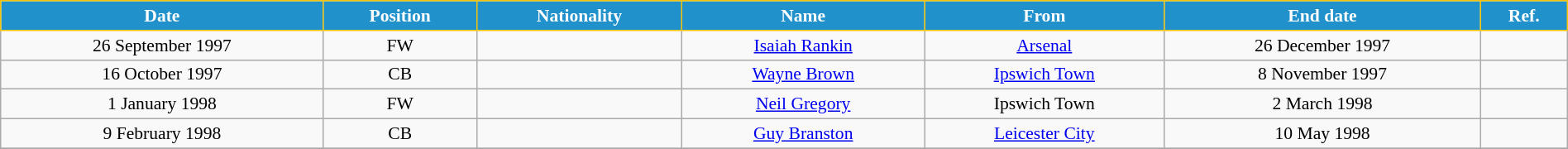<table class="wikitable" style="text-align:center; font-size:90%; width:100%;">
<tr>
<th style="background:#2191CC; color:white; border:1px solid #F7C408; text-align:center;">Date</th>
<th style="background:#2191CC; color:white; border:1px solid #F7C408; text-align:center;">Position</th>
<th style="background:#2191CC; color:white; border:1px solid #F7C408; text-align:center;">Nationality</th>
<th style="background:#2191CC; color:white; border:1px solid #F7C408; text-align:center;">Name</th>
<th style="background:#2191CC; color:white; border:1px solid #F7C408; text-align:center;">From</th>
<th style="background:#2191CC; color:white; border:1px solid #F7C408; text-align:center;">End date</th>
<th style="background:#2191CC; color:white; border:1px solid #F7C408; text-align:center;">Ref.</th>
</tr>
<tr>
<td>26 September 1997</td>
<td>FW</td>
<td></td>
<td><a href='#'>Isaiah Rankin</a></td>
<td> <a href='#'>Arsenal</a></td>
<td>26 December 1997</td>
<td></td>
</tr>
<tr>
<td>16 October 1997</td>
<td>CB</td>
<td></td>
<td><a href='#'>Wayne Brown</a></td>
<td> <a href='#'>Ipswich Town</a></td>
<td>8 November 1997</td>
<td></td>
</tr>
<tr>
<td>1 January 1998</td>
<td>FW</td>
<td></td>
<td><a href='#'>Neil Gregory</a></td>
<td> Ipswich Town</td>
<td>2 March 1998</td>
<td></td>
</tr>
<tr>
<td>9 February 1998</td>
<td>CB</td>
<td></td>
<td><a href='#'>Guy Branston</a></td>
<td> <a href='#'>Leicester City</a></td>
<td>10 May 1998</td>
<td></td>
</tr>
<tr>
</tr>
</table>
